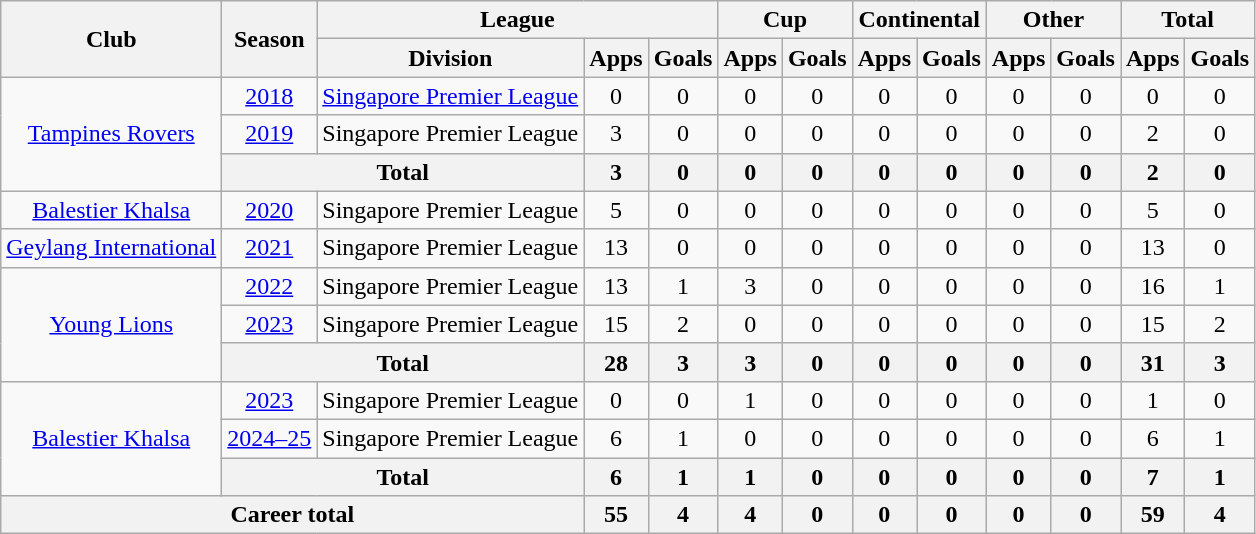<table class="wikitable" style="text-align: center">
<tr>
<th rowspan="2">Club</th>
<th rowspan="2">Season</th>
<th colspan="3">League</th>
<th colspan="2">Cup</th>
<th colspan="2">Continental</th>
<th colspan="2">Other</th>
<th colspan="2">Total</th>
</tr>
<tr>
<th>Division</th>
<th>Apps</th>
<th>Goals</th>
<th>Apps</th>
<th>Goals</th>
<th>Apps</th>
<th>Goals</th>
<th>Apps</th>
<th>Goals</th>
<th>Apps</th>
<th>Goals</th>
</tr>
<tr>
<td rowspan="3"><a href='#'>Tampines Rovers</a></td>
<td><a href='#'>2018</a></td>
<td><a href='#'>Singapore Premier League</a></td>
<td>0</td>
<td>0</td>
<td>0</td>
<td>0</td>
<td>0</td>
<td>0</td>
<td>0</td>
<td>0</td>
<td>0</td>
<td>0</td>
</tr>
<tr>
<td><a href='#'>2019</a></td>
<td>Singapore Premier League</td>
<td>3</td>
<td>0</td>
<td>0</td>
<td>0</td>
<td>0</td>
<td>0</td>
<td>0</td>
<td>0</td>
<td>2</td>
<td>0</td>
</tr>
<tr>
<th colspan=2>Total</th>
<th>3</th>
<th>0</th>
<th>0</th>
<th>0</th>
<th>0</th>
<th>0</th>
<th>0</th>
<th>0</th>
<th>2</th>
<th>0</th>
</tr>
<tr>
<td rowspan="1"><a href='#'>Balestier Khalsa</a></td>
<td><a href='#'>2020</a></td>
<td>Singapore Premier League</td>
<td>5</td>
<td>0</td>
<td>0</td>
<td>0</td>
<td>0</td>
<td>0</td>
<td>0</td>
<td>0</td>
<td>5</td>
<td>0</td>
</tr>
<tr>
<td rowspan="1"><a href='#'>Geylang International</a></td>
<td><a href='#'>2021</a></td>
<td>Singapore Premier League</td>
<td>13</td>
<td>0</td>
<td>0</td>
<td>0</td>
<td>0</td>
<td>0</td>
<td>0</td>
<td>0</td>
<td>13</td>
<td>0</td>
</tr>
<tr>
<td rowspan="3"><a href='#'>Young Lions</a></td>
<td><a href='#'>2022</a></td>
<td>Singapore Premier League</td>
<td>13</td>
<td>1</td>
<td>3</td>
<td>0</td>
<td>0</td>
<td>0</td>
<td>0</td>
<td>0</td>
<td>16</td>
<td>1</td>
</tr>
<tr>
<td><a href='#'>2023</a></td>
<td>Singapore Premier League</td>
<td>15</td>
<td>2</td>
<td>0</td>
<td>0</td>
<td>0</td>
<td>0</td>
<td>0</td>
<td>0</td>
<td>15</td>
<td>2</td>
</tr>
<tr>
<th colspan="2">Total</th>
<th>28</th>
<th>3</th>
<th>3</th>
<th>0</th>
<th>0</th>
<th>0</th>
<th>0</th>
<th>0</th>
<th>31</th>
<th>3</th>
</tr>
<tr>
<td rowspan="3"><a href='#'>Balestier Khalsa</a></td>
<td><a href='#'>2023</a></td>
<td>Singapore Premier League</td>
<td>0</td>
<td>0</td>
<td>1</td>
<td>0</td>
<td>0</td>
<td>0</td>
<td>0</td>
<td>0</td>
<td>1</td>
<td>0</td>
</tr>
<tr>
<td><a href='#'>2024–25</a></td>
<td>Singapore Premier League</td>
<td>6</td>
<td>1</td>
<td>0</td>
<td>0</td>
<td>0</td>
<td>0</td>
<td>0</td>
<td>0</td>
<td>6</td>
<td>1</td>
</tr>
<tr>
<th colspan="2">Total</th>
<th>6</th>
<th>1</th>
<th>1</th>
<th>0</th>
<th>0</th>
<th>0</th>
<th>0</th>
<th>0</th>
<th>7</th>
<th>1</th>
</tr>
<tr>
<th colspan="3">Career total</th>
<th>55</th>
<th>4</th>
<th>4</th>
<th>0</th>
<th>0</th>
<th>0</th>
<th>0</th>
<th>0</th>
<th>59</th>
<th>4</th>
</tr>
</table>
